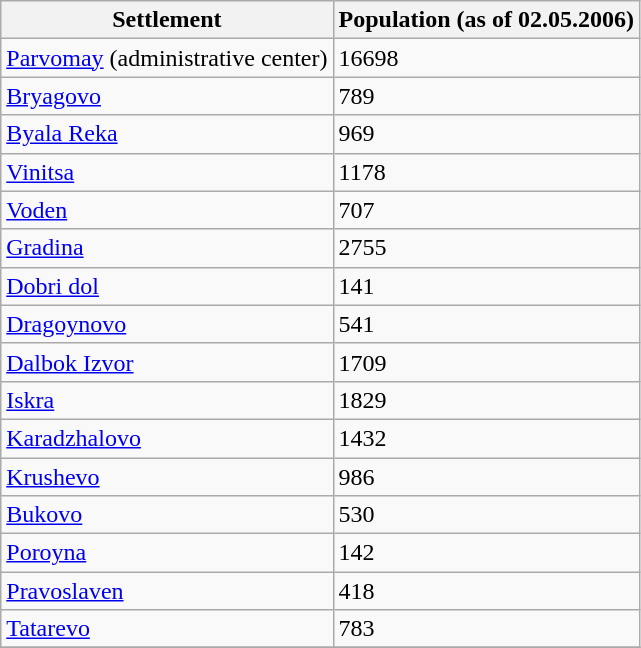<table class="wikitable">
<tr>
<th>Settlement</th>
<th>Population (as of 02.05.2006)</th>
</tr>
<tr>
<td><a href='#'>Parvomay</a> (administrative center)</td>
<td>16698</td>
</tr>
<tr>
<td><a href='#'>Bryagovo</a></td>
<td>789</td>
</tr>
<tr>
<td><a href='#'>Byala Reka</a></td>
<td>969</td>
</tr>
<tr>
<td><a href='#'>Vinitsa</a></td>
<td>1178</td>
</tr>
<tr>
<td><a href='#'>Voden</a></td>
<td>707</td>
</tr>
<tr>
<td><a href='#'>Gradina</a></td>
<td>2755</td>
</tr>
<tr>
<td><a href='#'>Dobri dol</a></td>
<td>141</td>
</tr>
<tr>
<td><a href='#'>Dragoynovo</a></td>
<td>541</td>
</tr>
<tr>
<td><a href='#'>Dalbok Izvor</a></td>
<td>1709</td>
</tr>
<tr>
<td><a href='#'>Iskra</a></td>
<td>1829</td>
</tr>
<tr>
<td><a href='#'>Karadzhalovo</a></td>
<td>1432</td>
</tr>
<tr>
<td><a href='#'>Krushevo</a></td>
<td>986</td>
</tr>
<tr>
<td><a href='#'>Bukovo</a></td>
<td>530</td>
</tr>
<tr>
<td><a href='#'>Poroyna</a></td>
<td>142</td>
</tr>
<tr>
<td><a href='#'>Pravoslaven</a></td>
<td>418</td>
</tr>
<tr>
<td><a href='#'>Tatarevo</a></td>
<td>783</td>
</tr>
<tr>
</tr>
</table>
